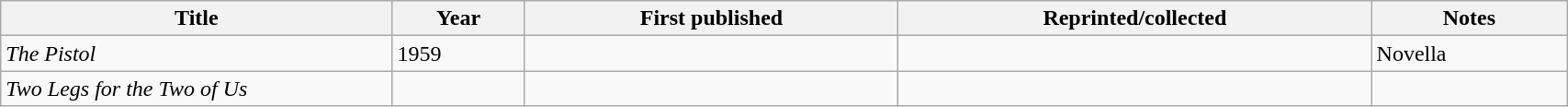<table class='wikitable sortable' width='90%'>
<tr>
<th width=25%>Title</th>
<th>Year</th>
<th>First published</th>
<th>Reprinted/collected</th>
<th>Notes</th>
</tr>
<tr>
<td data-sort-value="Pistol"><em>The Pistol</em></td>
<td>1959</td>
<td></td>
<td></td>
<td>Novella</td>
</tr>
<tr>
<td><em>Two Legs for the Two of Us</em></td>
<td></td>
<td></td>
<td></td>
<td></td>
</tr>
</table>
